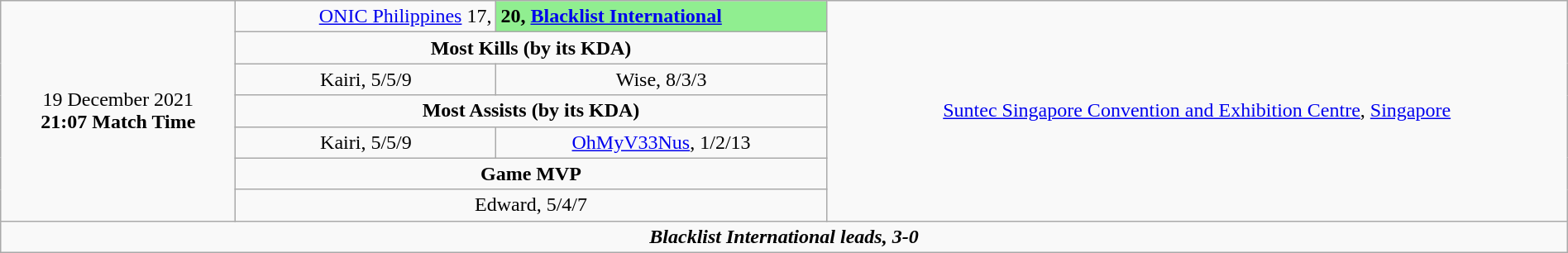<table class="wikitable" style="text-align: center; width: 100%; margin-left: auto; margin-right: auto; border: none;">
<tr>
<td rowspan="7">19 December 2021<br><strong>21:07 Match Time</strong></td>
<td align="right"> <a href='#'>ONIC Philippines</a> 17,</td>
<td bgcolor="#90EE90" align="left"><strong>20, <a href='#'>Blacklist International</a></strong> </td>
<td rowspan="7"><a href='#'>Suntec Singapore Convention and Exhibition Centre</a>, <a href='#'>Singapore</a></td>
</tr>
<tr>
<td colspan="2"><strong>Most Kills (by its KDA)</strong></td>
</tr>
<tr>
<td>Kairi, 5/5/9</td>
<td>Wise, 8/3/3</td>
</tr>
<tr>
<td colspan="2"><strong>Most Assists (by its KDA)</strong></td>
</tr>
<tr>
<td>Kairi, 5/5/9</td>
<td><a href='#'>OhMyV33Nus</a>, 1/2/13</td>
</tr>
<tr>
<td colspan="2"><strong>Game MVP</strong></td>
</tr>
<tr>
<td colspan="2">Edward, 5/4/7</td>
</tr>
<tr>
<td colspan="4"><strong><em>Blacklist International leads, 3-0</em></strong></td>
</tr>
</table>
